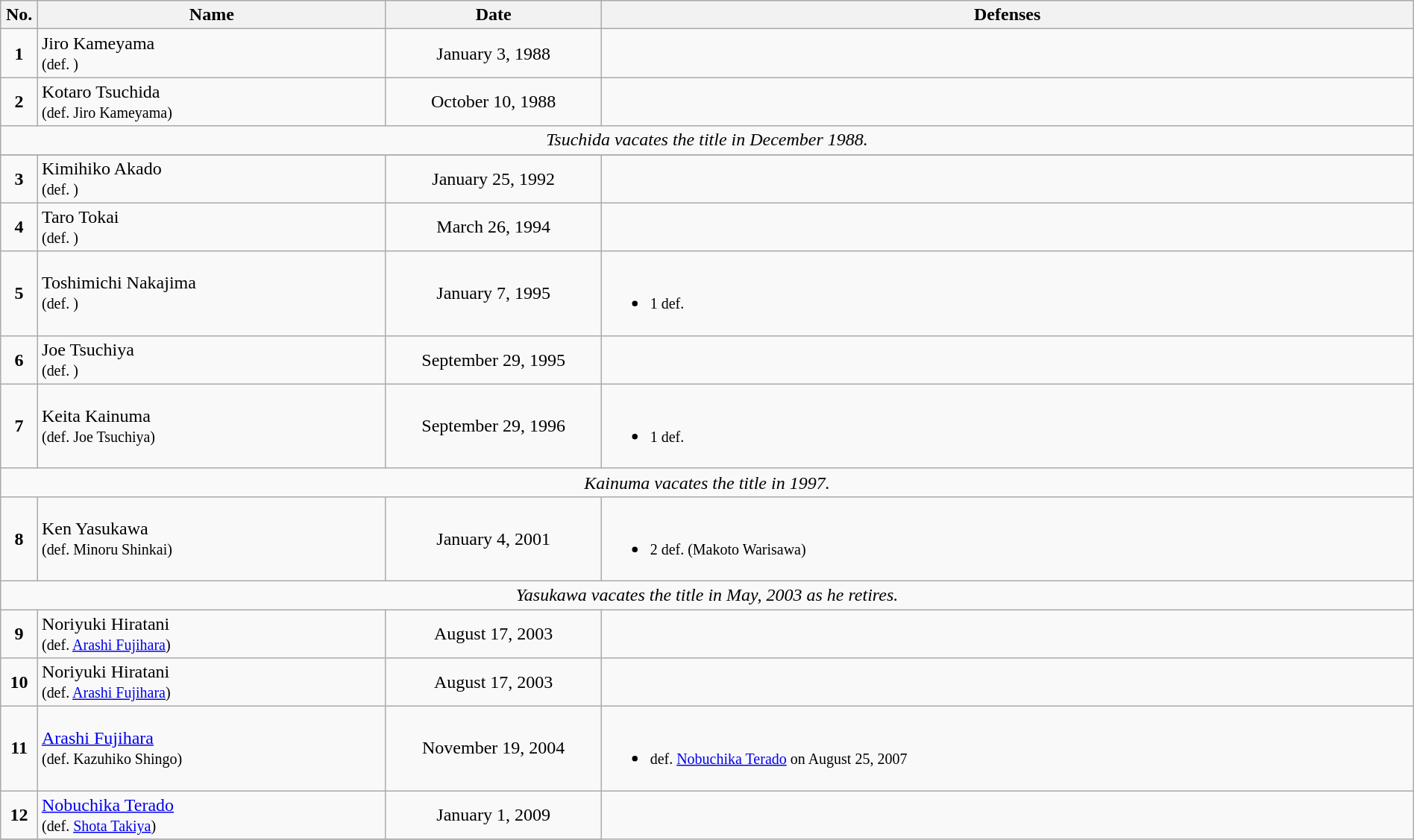<table class="wikitable" style="width:100%; font-size:100%;">
<tr>
<th style= width:1%;">No.</th>
<th style= width:21%;">Name</th>
<th style=width:13%;">Date</th>
<th style= width:49%;">Defenses</th>
</tr>
<tr>
<td align=center><strong>1</strong></td>
<td align=left> Jiro Kameyama <br><small>(def. )</small></td>
<td align=center>January 3, 1988</td>
<td></td>
</tr>
<tr>
<td align=center><strong>2</strong></td>
<td align=left> Kotaro Tsuchida<br><small>(def. Jiro Kameyama)</small></td>
<td align=center>October 10, 1988</td>
<td></td>
</tr>
<tr>
<td colspan=4 align=center><em>Tsuchida vacates the title in December 1988.</em></td>
</tr>
<tr>
</tr>
<tr>
<td align=center><strong>3</strong></td>
<td align=left> Kimihiko Akado<br><small>(def. )</small></td>
<td align=center>January 25, 1992</td>
<td></td>
</tr>
<tr>
<td align=center><strong>4</strong></td>
<td align=left> Taro Tokai<br><small>(def. )</small></td>
<td align=center>March 26, 1994</td>
<td></td>
</tr>
<tr>
<td align=center><strong>5</strong></td>
<td align=left> Toshimichi Nakajima<br><small>(def. )</small></td>
<td align=center>January 7, 1995</td>
<td><br><ul><li><small>1 def. </small></li></ul></td>
</tr>
<tr>
<td align=center><strong>6</strong></td>
<td align=left> Joe Tsuchiya<br><small>(def. )</small></td>
<td align=center>September 29, 1995</td>
<td></td>
</tr>
<tr>
<td align=center><strong>7</strong></td>
<td align=left> Keita Kainuma<br><small>(def. Joe Tsuchiya)</small></td>
<td align=center>September 29, 1996</td>
<td><br><ul><li><small>1 def. </small></li></ul></td>
</tr>
<tr>
<td colspan=4 align=center><em>Kainuma vacates the title in 1997.</em></td>
</tr>
<tr>
<td align=center><strong>8</strong></td>
<td align=left> Ken Yasukawa<br><small>(def. Minoru Shinkai)</small></td>
<td align=center>January 4, 2001</td>
<td><br><ul><li><small>2 def. (Makoto Warisawa) </small></li></ul></td>
</tr>
<tr>
<td colspan=4 align=center><em>Yasukawa vacates the title in May, 2003 as he retires.</em></td>
</tr>
<tr>
<td align=center><strong>9</strong></td>
<td align=left> Noriyuki Hiratani<br><small>(def. <a href='#'>Arashi Fujihara</a>)</small></td>
<td align=center>August 17, 2003</td>
<td></td>
</tr>
<tr>
<td align=center><strong>10</strong></td>
<td align=left> Noriyuki Hiratani<br><small>(def. <a href='#'>Arashi Fujihara</a>)</small></td>
<td align=center>August 17, 2003</td>
</tr>
<tr>
<td align=center><strong>11</strong></td>
<td align=left> <a href='#'>Arashi Fujihara</a><br><small>(def. Kazuhiko Shingo)</small></td>
<td align=center>November 19, 2004</td>
<td><br><ul><li><small>def. <a href='#'>Nobuchika Terado</a> on August 25, 2007 </small></li></ul></td>
</tr>
<tr>
<td align=center><strong>12</strong></td>
<td align=left> <a href='#'>Nobuchika Terado</a><br><small>(def. <a href='#'>Shota Takiya</a>)</small></td>
<td align=center>January 1, 2009</td>
</tr>
<tr>
</tr>
</table>
